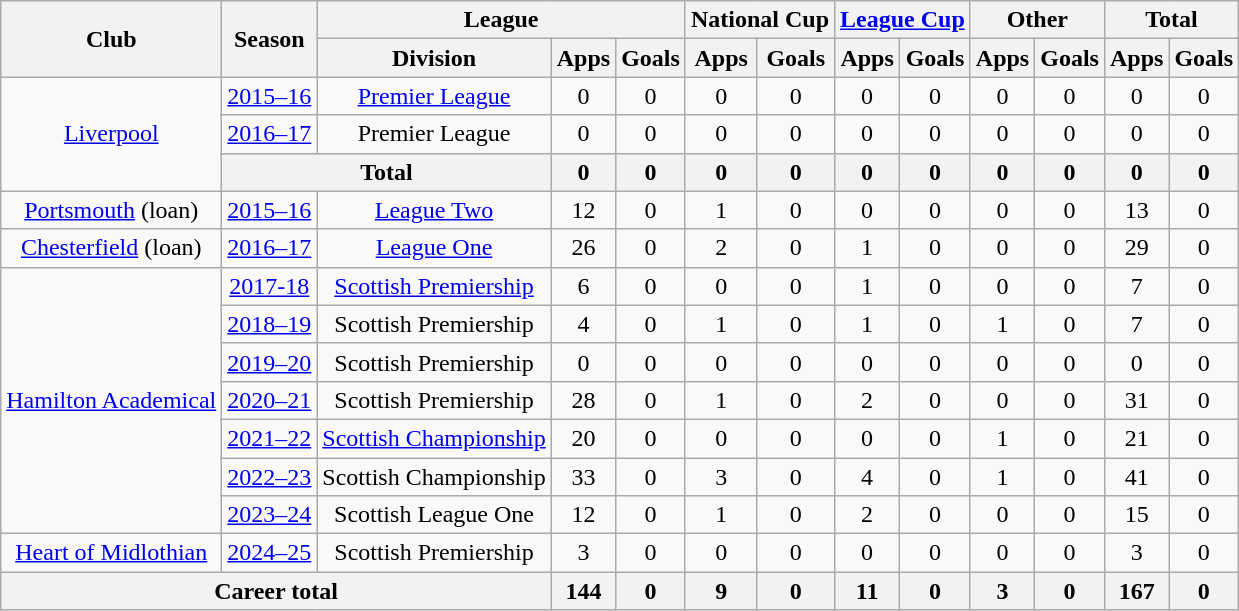<table class=wikitable style="text-align:center">
<tr>
<th rowspan=2>Club</th>
<th rowspan=2>Season</th>
<th colspan=3>League</th>
<th colspan=2>National Cup</th>
<th colspan=2><a href='#'>League Cup</a></th>
<th colspan=2>Other</th>
<th colspan=2>Total</th>
</tr>
<tr>
<th>Division</th>
<th>Apps</th>
<th>Goals</th>
<th>Apps</th>
<th>Goals</th>
<th>Apps</th>
<th>Goals</th>
<th>Apps</th>
<th>Goals</th>
<th>Apps</th>
<th>Goals</th>
</tr>
<tr>
<td rowspan=3><a href='#'>Liverpool</a></td>
<td><a href='#'>2015–16</a></td>
<td><a href='#'>Premier League</a></td>
<td>0</td>
<td>0</td>
<td>0</td>
<td>0</td>
<td>0</td>
<td>0</td>
<td>0</td>
<td>0</td>
<td>0</td>
<td>0</td>
</tr>
<tr>
<td><a href='#'>2016–17</a></td>
<td>Premier League</td>
<td>0</td>
<td>0</td>
<td>0</td>
<td>0</td>
<td>0</td>
<td>0</td>
<td>0</td>
<td>0</td>
<td>0</td>
<td>0</td>
</tr>
<tr>
<th colspan=2>Total</th>
<th>0</th>
<th>0</th>
<th>0</th>
<th>0</th>
<th>0</th>
<th>0</th>
<th>0</th>
<th>0</th>
<th>0</th>
<th>0</th>
</tr>
<tr>
<td><a href='#'>Portsmouth</a> (loan)</td>
<td><a href='#'>2015–16</a></td>
<td><a href='#'>League Two</a></td>
<td>12</td>
<td>0</td>
<td>1</td>
<td>0</td>
<td>0</td>
<td>0</td>
<td>0</td>
<td>0</td>
<td>13</td>
<td>0</td>
</tr>
<tr>
<td><a href='#'>Chesterfield</a> (loan)</td>
<td><a href='#'>2016–17</a></td>
<td><a href='#'>League One</a></td>
<td>26</td>
<td>0</td>
<td>2</td>
<td>0</td>
<td>1</td>
<td>0</td>
<td>0</td>
<td>0</td>
<td>29</td>
<td>0</td>
</tr>
<tr>
<td rowspan="7"><a href='#'>Hamilton Academical</a></td>
<td><a href='#'>2017-18</a></td>
<td><a href='#'>Scottish Premiership</a></td>
<td>6</td>
<td>0</td>
<td>0</td>
<td>0</td>
<td>1</td>
<td>0</td>
<td>0</td>
<td>0</td>
<td>7</td>
<td>0</td>
</tr>
<tr>
<td><a href='#'>2018–19</a></td>
<td>Scottish Premiership</td>
<td>4</td>
<td>0</td>
<td>1</td>
<td>0</td>
<td>1</td>
<td>0</td>
<td>1</td>
<td>0</td>
<td>7</td>
<td>0</td>
</tr>
<tr>
<td><a href='#'>2019–20</a></td>
<td>Scottish Premiership</td>
<td>0</td>
<td>0</td>
<td>0</td>
<td>0</td>
<td>0</td>
<td>0</td>
<td>0</td>
<td>0</td>
<td>0</td>
<td>0</td>
</tr>
<tr>
<td><a href='#'>2020–21</a></td>
<td>Scottish Premiership</td>
<td>28</td>
<td>0</td>
<td>1</td>
<td>0</td>
<td>2</td>
<td>0</td>
<td>0</td>
<td>0</td>
<td>31</td>
<td>0</td>
</tr>
<tr>
<td><a href='#'>2021–22</a></td>
<td><a href='#'>Scottish Championship</a></td>
<td>20</td>
<td>0</td>
<td>0</td>
<td>0</td>
<td>0</td>
<td>0</td>
<td>1</td>
<td>0</td>
<td>21</td>
<td>0</td>
</tr>
<tr>
<td><a href='#'>2022–23</a></td>
<td>Scottish Championship</td>
<td>33</td>
<td>0</td>
<td>3</td>
<td>0</td>
<td>4</td>
<td>0</td>
<td>1</td>
<td>0</td>
<td>41</td>
<td>0</td>
</tr>
<tr>
<td><a href='#'>2023–24</a></td>
<td>Scottish League One</td>
<td>12</td>
<td>0</td>
<td>1</td>
<td>0</td>
<td>2</td>
<td>0</td>
<td>0</td>
<td>0</td>
<td>15</td>
<td>0</td>
</tr>
<tr>
<td><a href='#'>Heart of Midlothian</a></td>
<td><a href='#'>2024–25</a></td>
<td>Scottish Premiership</td>
<td>3</td>
<td>0</td>
<td>0</td>
<td>0</td>
<td>0</td>
<td>0</td>
<td>0</td>
<td>0</td>
<td>3</td>
<td>0</td>
</tr>
<tr>
<th colspan="3">Career total</th>
<th>144</th>
<th>0</th>
<th>9</th>
<th>0</th>
<th>11</th>
<th>0</th>
<th>3</th>
<th>0</th>
<th>167</th>
<th>0</th>
</tr>
</table>
